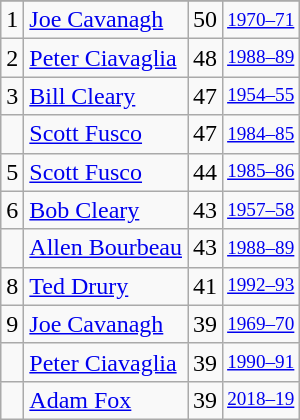<table class="wikitable">
<tr>
</tr>
<tr>
<td>1</td>
<td><a href='#'>Joe Cavanagh</a></td>
<td>50</td>
<td style="font-size:80%;"><a href='#'>1970–71</a></td>
</tr>
<tr>
<td>2</td>
<td><a href='#'>Peter Ciavaglia</a></td>
<td>48</td>
<td style="font-size:80%;"><a href='#'>1988–89</a></td>
</tr>
<tr>
<td>3</td>
<td><a href='#'>Bill Cleary</a></td>
<td>47</td>
<td style="font-size:80%;"><a href='#'>1954–55</a></td>
</tr>
<tr>
<td></td>
<td><a href='#'>Scott Fusco</a></td>
<td>47</td>
<td style="font-size:80%;"><a href='#'>1984–85</a></td>
</tr>
<tr>
<td>5</td>
<td><a href='#'>Scott Fusco</a></td>
<td>44</td>
<td style="font-size:80%;"><a href='#'>1985–86</a></td>
</tr>
<tr>
<td>6</td>
<td><a href='#'>Bob Cleary</a></td>
<td>43</td>
<td style="font-size:80%;"><a href='#'>1957–58</a></td>
</tr>
<tr>
<td></td>
<td><a href='#'>Allen Bourbeau</a></td>
<td>43</td>
<td style="font-size:80%;"><a href='#'>1988–89</a></td>
</tr>
<tr>
<td>8</td>
<td><a href='#'>Ted Drury</a></td>
<td>41</td>
<td style="font-size:80%;"><a href='#'>1992–93</a></td>
</tr>
<tr>
<td>9</td>
<td><a href='#'>Joe Cavanagh</a></td>
<td>39</td>
<td style="font-size:80%;"><a href='#'>1969–70</a></td>
</tr>
<tr>
<td></td>
<td><a href='#'>Peter Ciavaglia</a></td>
<td>39</td>
<td style="font-size:80%;"><a href='#'>1990–91</a></td>
</tr>
<tr>
<td></td>
<td><a href='#'>Adam Fox</a></td>
<td>39</td>
<td style="font-size:80%;"><a href='#'>2018–19</a></td>
</tr>
</table>
